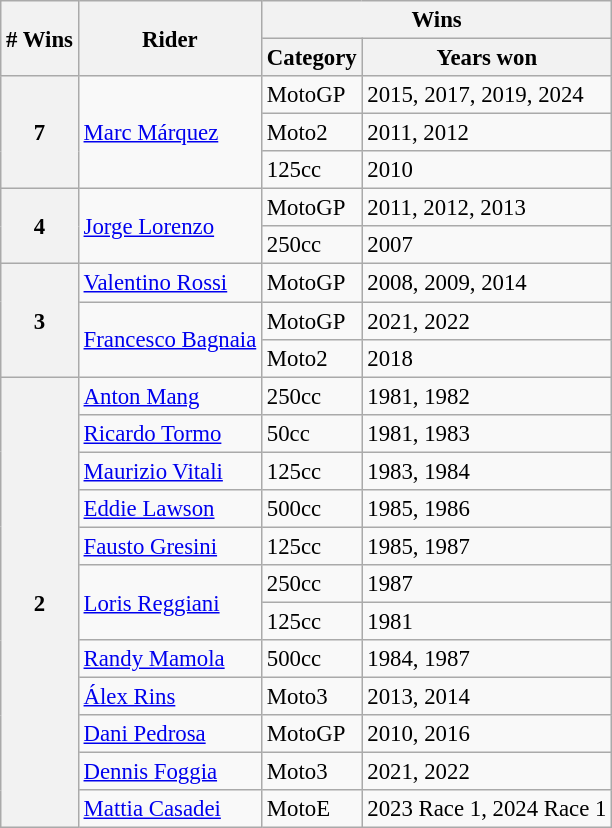<table class="wikitable" style="font-size: 95%;">
<tr>
<th rowspan=2># Wins</th>
<th rowspan=2>Rider</th>
<th colspan=2>Wins</th>
</tr>
<tr>
<th>Category</th>
<th>Years won</th>
</tr>
<tr>
<th rowspan=3>7</th>
<td rowspan=3> <a href='#'>Marc Márquez</a></td>
<td>MotoGP</td>
<td>2015, 2017, 2019, 2024</td>
</tr>
<tr>
<td>Moto2</td>
<td>2011, 2012</td>
</tr>
<tr>
<td>125cc</td>
<td>2010</td>
</tr>
<tr>
<th rowspan=2>4</th>
<td rowspan=2> <a href='#'>Jorge Lorenzo</a></td>
<td>MotoGP</td>
<td>2011, 2012, 2013</td>
</tr>
<tr>
<td>250cc</td>
<td>2007</td>
</tr>
<tr>
<th rowspan=3>3</th>
<td> <a href='#'>Valentino Rossi</a></td>
<td>MotoGP</td>
<td>2008, 2009, 2014</td>
</tr>
<tr>
<td rowspan=2> <a href='#'>Francesco Bagnaia</a></td>
<td>MotoGP</td>
<td>2021, 2022</td>
</tr>
<tr>
<td>Moto2</td>
<td>2018</td>
</tr>
<tr>
<th rowspan=12>2</th>
<td> <a href='#'>Anton Mang</a></td>
<td>250cc</td>
<td>1981, 1982</td>
</tr>
<tr>
<td> <a href='#'>Ricardo Tormo</a></td>
<td>50cc</td>
<td>1981, 1983</td>
</tr>
<tr>
<td> <a href='#'>Maurizio Vitali</a></td>
<td>125cc</td>
<td>1983, 1984</td>
</tr>
<tr>
<td> <a href='#'>Eddie Lawson</a></td>
<td>500cc</td>
<td>1985, 1986</td>
</tr>
<tr>
<td> <a href='#'>Fausto Gresini</a></td>
<td>125cc</td>
<td>1985, 1987</td>
</tr>
<tr>
<td rowspan=2> <a href='#'>Loris Reggiani</a></td>
<td>250cc</td>
<td>1987</td>
</tr>
<tr>
<td>125cc</td>
<td>1981</td>
</tr>
<tr>
<td> <a href='#'>Randy Mamola</a></td>
<td>500cc</td>
<td>1984, 1987</td>
</tr>
<tr>
<td> <a href='#'>Álex Rins</a></td>
<td>Moto3</td>
<td>2013, 2014</td>
</tr>
<tr>
<td> <a href='#'>Dani Pedrosa</a></td>
<td>MotoGP</td>
<td>2010, 2016</td>
</tr>
<tr>
<td> <a href='#'>Dennis Foggia</a></td>
<td>Moto3</td>
<td>2021, 2022</td>
</tr>
<tr>
<td> <a href='#'>Mattia Casadei</a></td>
<td>MotoE</td>
<td>2023 Race 1, 2024 Race 1</td>
</tr>
</table>
